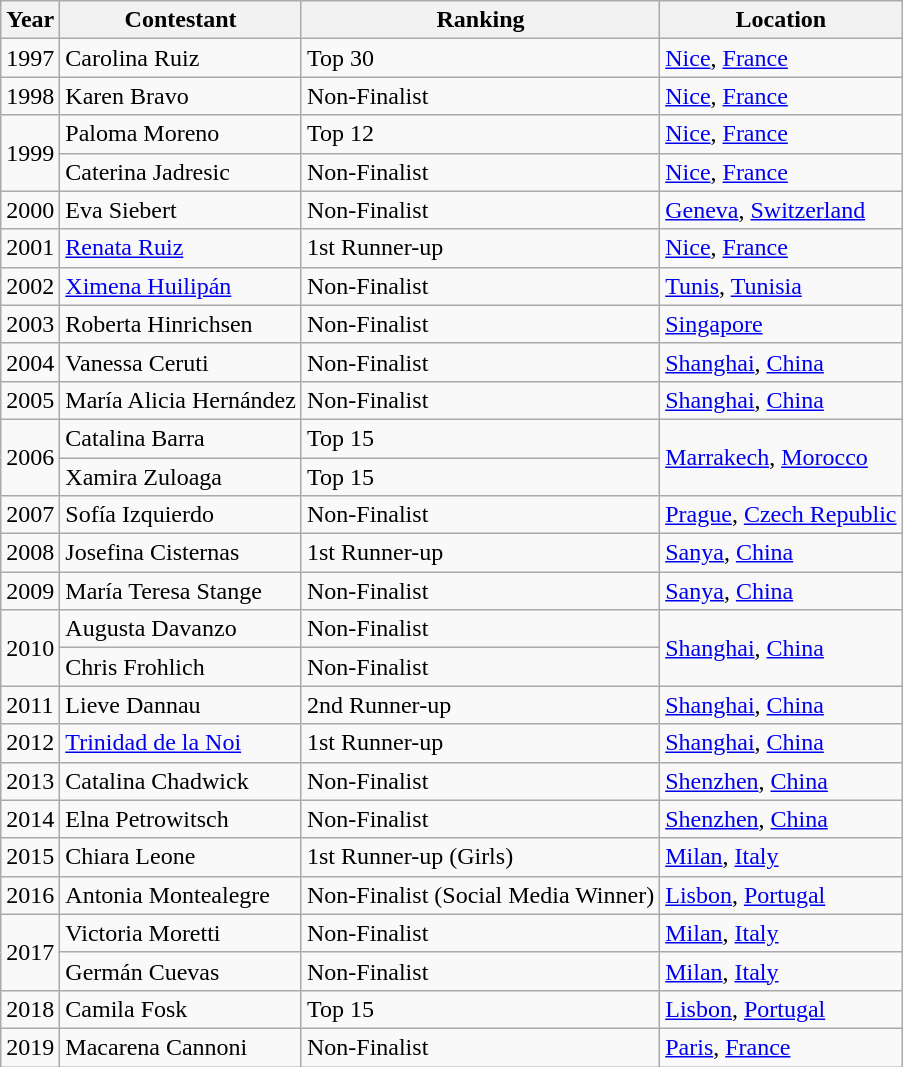<table class="wikitable">
<tr>
<th bgcolor=#cccccc>Year</th>
<th bgcolor=#cccccc>Contestant</th>
<th bgcolor=#cccccc>Ranking</th>
<th bgcolor=#cccccc>Location</th>
</tr>
<tr>
<td>1997</td>
<td>Carolina Ruiz</td>
<td>Top 30</td>
<td><a href='#'>Nice</a>, <a href='#'>France</a></td>
</tr>
<tr>
<td>1998</td>
<td>Karen Bravo</td>
<td>Non-Finalist</td>
<td><a href='#'>Nice</a>, <a href='#'>France</a></td>
</tr>
<tr>
<td rowspan="2">1999</td>
<td>Paloma Moreno</td>
<td>Top 12</td>
<td><a href='#'>Nice</a>, <a href='#'>France</a></td>
</tr>
<tr>
<td>Caterina Jadresic</td>
<td>Non-Finalist</td>
<td><a href='#'>Nice</a>, <a href='#'>France</a></td>
</tr>
<tr>
<td>2000</td>
<td>Eva Siebert</td>
<td>Non-Finalist</td>
<td><a href='#'>Geneva</a>, <a href='#'>Switzerland</a></td>
</tr>
<tr>
<td>2001</td>
<td><a href='#'>Renata Ruiz</a></td>
<td>1st Runner-up</td>
<td><a href='#'>Nice</a>, <a href='#'>France</a></td>
</tr>
<tr>
<td>2002</td>
<td><a href='#'>Ximena Huilipán</a></td>
<td>Non-Finalist</td>
<td><a href='#'>Tunis</a>, <a href='#'>Tunisia</a></td>
</tr>
<tr>
<td>2003</td>
<td>Roberta Hinrichsen</td>
<td>Non-Finalist</td>
<td><a href='#'>Singapore</a></td>
</tr>
<tr>
<td>2004</td>
<td>Vanessa Ceruti</td>
<td>Non-Finalist</td>
<td><a href='#'>Shanghai</a>, <a href='#'>China</a></td>
</tr>
<tr>
<td>2005</td>
<td>María Alicia Hernández</td>
<td>Non-Finalist</td>
<td><a href='#'>Shanghai</a>, <a href='#'>China</a></td>
</tr>
<tr>
<td rowspan="2">2006</td>
<td>Catalina Barra</td>
<td>Top 15</td>
<td rowspan="2"><a href='#'>Marrakech</a>, <a href='#'>Morocco</a></td>
</tr>
<tr>
<td>Xamira Zuloaga</td>
<td>Top 15</td>
</tr>
<tr>
<td>2007</td>
<td>Sofía Izquierdo</td>
<td>Non-Finalist</td>
<td><a href='#'>Prague</a>, <a href='#'>Czech Republic</a></td>
</tr>
<tr>
<td>2008</td>
<td>Josefina Cisternas</td>
<td>1st Runner-up</td>
<td><a href='#'>Sanya</a>, <a href='#'>China</a></td>
</tr>
<tr>
<td>2009</td>
<td>María Teresa Stange</td>
<td>Non-Finalist</td>
<td><a href='#'>Sanya</a>, <a href='#'>China</a></td>
</tr>
<tr>
<td rowspan="2">2010</td>
<td>Augusta Davanzo</td>
<td>Non-Finalist</td>
<td rowspan="2"><a href='#'>Shanghai</a>, <a href='#'>China</a></td>
</tr>
<tr>
<td>Chris Frohlich</td>
<td>Non-Finalist</td>
</tr>
<tr>
<td>2011</td>
<td>Lieve Dannau</td>
<td>2nd Runner-up</td>
<td><a href='#'>Shanghai</a>, <a href='#'>China</a></td>
</tr>
<tr>
<td>2012</td>
<td><a href='#'>Trinidad de la Noi</a></td>
<td>1st Runner-up</td>
<td><a href='#'>Shanghai</a>, <a href='#'>China</a></td>
</tr>
<tr>
<td>2013</td>
<td>Catalina Chadwick</td>
<td>Non-Finalist</td>
<td><a href='#'>Shenzhen</a>, <a href='#'>China</a></td>
</tr>
<tr>
<td>2014</td>
<td>Elna Petrowitsch</td>
<td>Non-Finalist</td>
<td><a href='#'>Shenzhen</a>, <a href='#'>China</a></td>
</tr>
<tr>
<td>2015</td>
<td>Chiara Leone</td>
<td>1st Runner-up (Girls)</td>
<td><a href='#'>Milan</a>, <a href='#'>Italy</a></td>
</tr>
<tr>
<td>2016</td>
<td>Antonia Montealegre</td>
<td>Non-Finalist (Social Media Winner)</td>
<td><a href='#'>Lisbon</a>, <a href='#'>Portugal</a></td>
</tr>
<tr>
<td rowspan="2">2017</td>
<td>Victoria Moretti</td>
<td>Non-Finalist</td>
<td><a href='#'>Milan</a>, <a href='#'>Italy</a></td>
</tr>
<tr>
<td>Germán Cuevas</td>
<td>Non-Finalist</td>
<td><a href='#'>Milan</a>, <a href='#'>Italy</a></td>
</tr>
<tr>
<td>2018</td>
<td>Camila Fosk</td>
<td>Top 15</td>
<td><a href='#'>Lisbon</a>, <a href='#'>Portugal</a></td>
</tr>
<tr>
<td>2019</td>
<td>Macarena Cannoni</td>
<td>Non-Finalist</td>
<td><a href='#'>Paris</a>, <a href='#'>France</a></td>
</tr>
</table>
